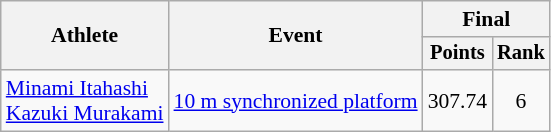<table class="wikitable" style="font-size:90%;">
<tr>
<th rowspan=2>Athlete</th>
<th rowspan=2>Event</th>
<th colspan=2>Final</th>
</tr>
<tr style="font-size:95%">
<th>Points</th>
<th>Rank</th>
</tr>
<tr align=center>
<td align=left><a href='#'>Minami Itahashi</a><br><a href='#'>Kazuki Murakami</a></td>
<td align=left><a href='#'>10 m synchronized platform</a></td>
<td>307.74</td>
<td>6</td>
</tr>
</table>
